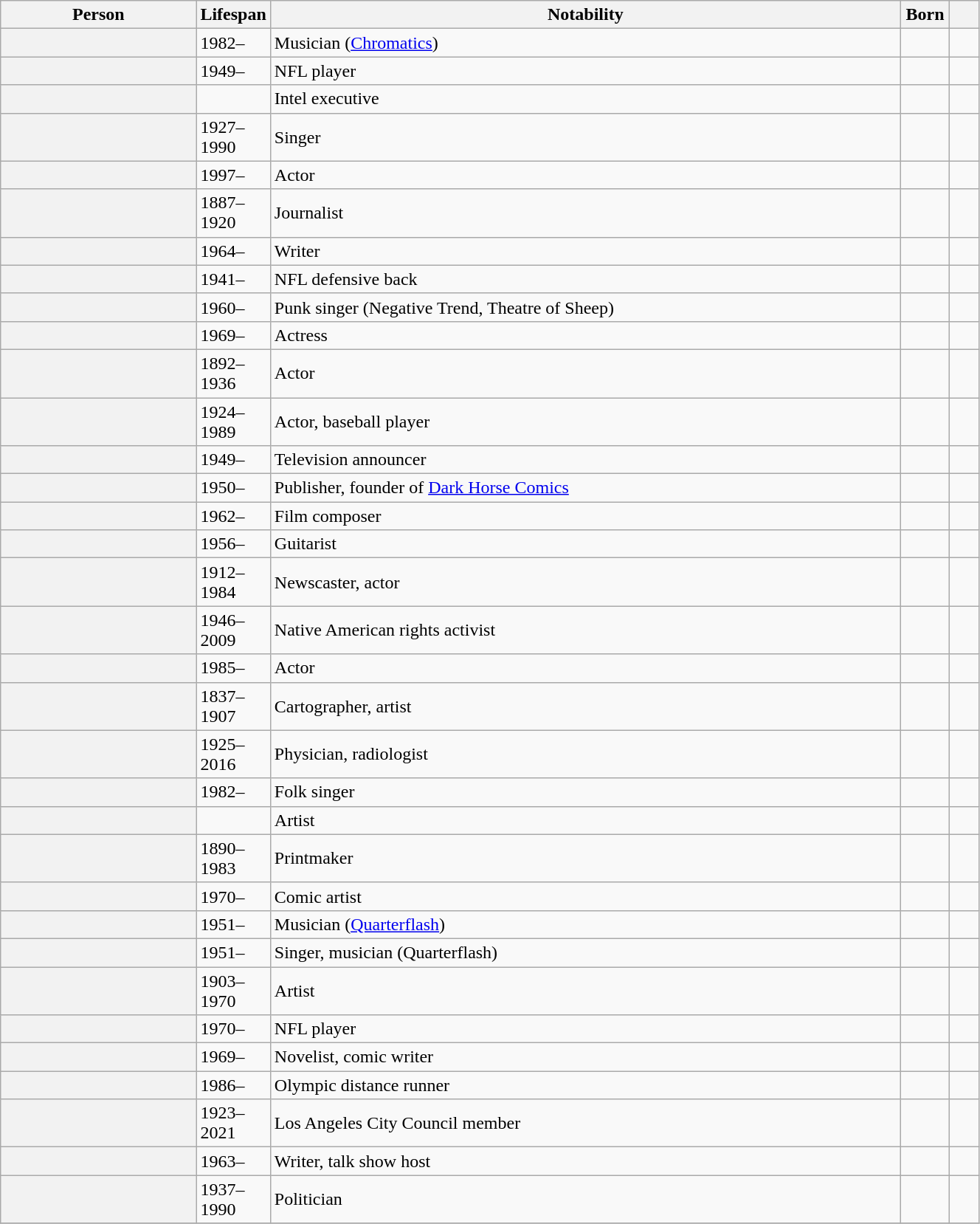<table class="wikitable plainrowheaders sortable" style="margin-right: 0; width:70%;">
<tr>
<th scope="col" width="20%">Person</th>
<th scope="col" width="6%">Lifespan</th>
<th scope="col">Notability</th>
<th scope="col" width="5%">Born</th>
<th scope="col" class="unsortable" width="3%"></th>
</tr>
<tr>
<th scope="row"></th>
<td>1982–</td>
<td>Musician (<a href='#'>Chromatics</a>)</td>
<td></td>
<td style="text-align:center;"></td>
</tr>
<tr>
<th scope="row"></th>
<td>1949–</td>
<td>NFL player</td>
<td></td>
<td style="text-align:center;"></td>
</tr>
<tr>
<th scope="row"></th>
<td></td>
<td>Intel executive</td>
<td></td>
<td style="text-align:center;"></td>
</tr>
<tr>
<th scope="row"></th>
<td>1927–1990</td>
<td>Singer</td>
<td></td>
<td style="text-align:center;"></td>
</tr>
<tr>
<th scope="row"></th>
<td>1997–</td>
<td>Actor</td>
<td></td>
<td style="text-align:center;"></td>
</tr>
<tr>
<th scope="row"></th>
<td>1887–1920</td>
<td>Journalist</td>
<td></td>
<td style="text-align:center;"></td>
</tr>
<tr>
<th scope="row"></th>
<td>1964–</td>
<td>Writer</td>
<td></td>
<td style="text-align:center;"></td>
</tr>
<tr>
<th scope="row"></th>
<td>1941–</td>
<td>NFL defensive back</td>
<td></td>
<td style="text-align:center;"></td>
</tr>
<tr>
<th scope="row"></th>
<td>1960–</td>
<td>Punk singer (Negative Trend, Theatre of Sheep)</td>
<td></td>
<td style="text-align:center;"></td>
</tr>
<tr>
<th scope="row"></th>
<td>1969–</td>
<td>Actress</td>
<td></td>
<td style="text-align:center;"></td>
</tr>
<tr>
<th scope="row"></th>
<td>1892–1936</td>
<td>Actor</td>
<td></td>
<td style="text-align:center;"></td>
</tr>
<tr>
<th scope="row"></th>
<td>1924–1989</td>
<td>Actor, baseball player</td>
<td></td>
<td style="text-align:center;"></td>
</tr>
<tr>
<th scope="row"></th>
<td>1949–</td>
<td>Television announcer</td>
<td></td>
<td style="text-align:center;"></td>
</tr>
<tr>
<th scope="row"></th>
<td>1950–</td>
<td>Publisher, founder of <a href='#'>Dark Horse Comics</a></td>
<td></td>
<td style="text-align:center;"></td>
</tr>
<tr>
<th scope="row"></th>
<td>1962–</td>
<td>Film composer</td>
<td></td>
<td style="text-align:center;"></td>
</tr>
<tr>
<th scope="row"></th>
<td>1956–</td>
<td>Guitarist</td>
<td></td>
<td style="text-align:center;"></td>
</tr>
<tr>
<th scope="row"></th>
<td>1912–1984</td>
<td>Newscaster, actor</td>
<td></td>
<td style="text-align:center;"></td>
</tr>
<tr>
<th scope="row"></th>
<td>1946–2009</td>
<td>Native American rights activist</td>
<td></td>
<td style="text-align:center;"></td>
</tr>
<tr>
<th scope="row"></th>
<td>1985–</td>
<td>Actor</td>
<td></td>
<td style="text-align:center;"></td>
</tr>
<tr>
<th scope="row"></th>
<td>1837–1907</td>
<td>Cartographer, artist</td>
<td></td>
<td style="text-align:center;"></td>
</tr>
<tr>
<th scope="row"></th>
<td>1925–2016</td>
<td>Physician, radiologist</td>
<td></td>
<td style="text-align:center;"></td>
</tr>
<tr>
<th scope="row"></th>
<td>1982–</td>
<td>Folk singer</td>
<td></td>
<td style="text-align:center;"></td>
</tr>
<tr>
<th scope="row"></th>
<td></td>
<td>Artist</td>
<td></td>
<td style="text-align:center;"></td>
</tr>
<tr>
<th scope="row"></th>
<td>1890–1983</td>
<td>Printmaker</td>
<td></td>
<td style="text-align:center;"></td>
</tr>
<tr>
<th scope="row"></th>
<td>1970–</td>
<td>Comic artist</td>
<td></td>
<td style="text-align:center;"></td>
</tr>
<tr>
<th scope="row"></th>
<td>1951–</td>
<td>Musician (<a href='#'>Quarterflash</a>)</td>
<td></td>
<td style="text-align:center;"></td>
</tr>
<tr>
<th scope="row"></th>
<td>1951–</td>
<td>Singer, musician (Quarterflash)</td>
<td></td>
<td style="text-align:center;"></td>
</tr>
<tr>
<th scope="row"></th>
<td>1903–1970</td>
<td>Artist</td>
<td></td>
<td style="text-align:center;"></td>
</tr>
<tr>
<th scope="row"></th>
<td>1970–</td>
<td>NFL player</td>
<td></td>
<td style="text-align:center;"></td>
</tr>
<tr>
<th scope="row"></th>
<td>1969–</td>
<td>Novelist, comic writer</td>
<td></td>
<td style="text-align:center;"></td>
</tr>
<tr>
<th scope="row"></th>
<td>1986–</td>
<td>Olympic distance runner</td>
<td></td>
<td style="text-align:center;"></td>
</tr>
<tr>
<th scope="row"></th>
<td>1923–2021</td>
<td>Los Angeles City Council member</td>
<td></td>
<td style="text-align:center;"></td>
</tr>
<tr>
<th scope="row"></th>
<td>1963–</td>
<td>Writer, talk show host</td>
<td></td>
<td style="text-align:center;"></td>
</tr>
<tr>
<th scope="row"></th>
<td>1937–1990</td>
<td>Politician</td>
<td></td>
<td style="text-align:center;"></td>
</tr>
<tr>
</tr>
</table>
